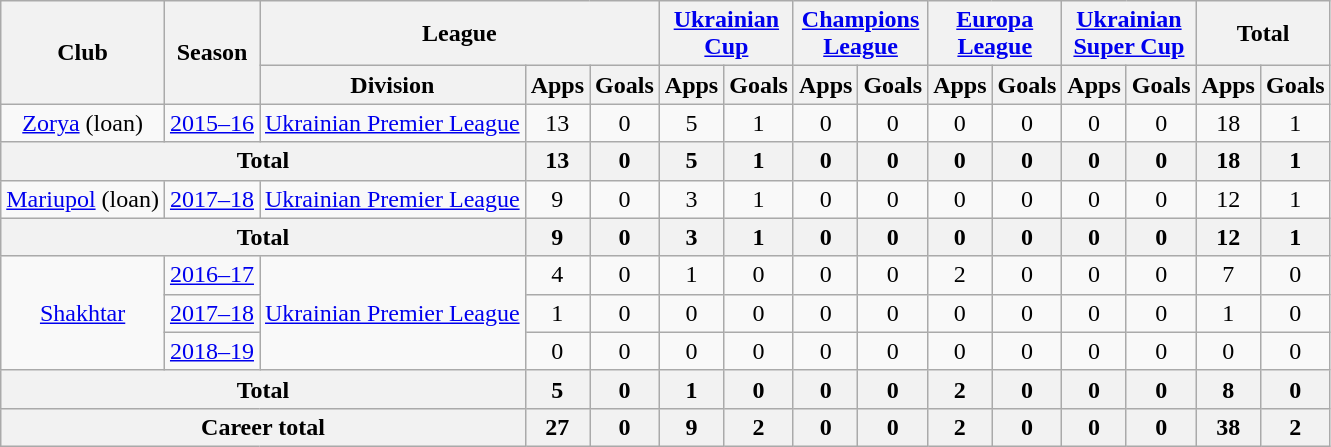<table class="wikitable" style="text-align:center">
<tr>
<th rowspan="2">Club</th>
<th rowspan="2">Season</th>
<th colspan="3">League</th>
<th colspan="2"><a href='#'>Ukrainian<br>Cup</a></th>
<th colspan="2"><a href='#'>Champions<br>League</a></th>
<th colspan="2"><a href='#'>Europa<br>League</a></th>
<th colspan="2"><a href='#'>Ukrainian<br>Super Cup</a></th>
<th colspan="2">Total</th>
</tr>
<tr>
<th>Division</th>
<th>Apps</th>
<th>Goals</th>
<th>Apps</th>
<th>Goals</th>
<th>Apps</th>
<th>Goals</th>
<th>Apps</th>
<th>Goals</th>
<th>Apps</th>
<th>Goals</th>
<th>Apps</th>
<th>Goals</th>
</tr>
<tr>
<td><a href='#'>Zorya</a> (loan)</td>
<td><a href='#'>2015–16</a></td>
<td><a href='#'>Ukrainian Premier League</a></td>
<td>13</td>
<td>0</td>
<td>5</td>
<td>1</td>
<td>0</td>
<td>0</td>
<td>0</td>
<td>0</td>
<td>0</td>
<td>0</td>
<td>18</td>
<td>1</td>
</tr>
<tr>
<th colspan="3">Total</th>
<th>13</th>
<th>0</th>
<th>5</th>
<th>1</th>
<th>0</th>
<th>0</th>
<th>0</th>
<th>0</th>
<th>0</th>
<th>0</th>
<th>18</th>
<th>1</th>
</tr>
<tr>
<td><a href='#'>Mariupol</a> (loan)</td>
<td><a href='#'>2017–18</a></td>
<td><a href='#'>Ukrainian Premier League</a></td>
<td>9</td>
<td>0</td>
<td>3</td>
<td>1</td>
<td>0</td>
<td>0</td>
<td>0</td>
<td>0</td>
<td>0</td>
<td>0</td>
<td>12</td>
<td>1</td>
</tr>
<tr>
<th colspan="3">Total</th>
<th>9</th>
<th>0</th>
<th>3</th>
<th>1</th>
<th>0</th>
<th>0</th>
<th>0</th>
<th>0</th>
<th>0</th>
<th>0</th>
<th>12</th>
<th>1</th>
</tr>
<tr>
<td rowspan="3"><a href='#'>Shakhtar</a></td>
<td><a href='#'>2016–17</a></td>
<td rowspan="3"><a href='#'>Ukrainian Premier League</a></td>
<td>4</td>
<td>0</td>
<td>1</td>
<td>0</td>
<td>0</td>
<td>0</td>
<td>2</td>
<td>0</td>
<td>0</td>
<td>0</td>
<td>7</td>
<td>0</td>
</tr>
<tr>
<td><a href='#'>2017–18</a></td>
<td>1</td>
<td>0</td>
<td>0</td>
<td>0</td>
<td>0</td>
<td>0</td>
<td>0</td>
<td>0</td>
<td>0</td>
<td>0</td>
<td>1</td>
<td>0</td>
</tr>
<tr>
<td><a href='#'>2018–19</a></td>
<td>0</td>
<td>0</td>
<td>0</td>
<td>0</td>
<td>0</td>
<td>0</td>
<td>0</td>
<td>0</td>
<td>0</td>
<td>0</td>
<td>0</td>
<td>0</td>
</tr>
<tr>
<th colspan="3">Total</th>
<th>5</th>
<th>0</th>
<th>1</th>
<th>0</th>
<th>0</th>
<th>0</th>
<th>2</th>
<th>0</th>
<th>0</th>
<th>0</th>
<th>8</th>
<th>0</th>
</tr>
<tr>
<th colspan="3">Career total</th>
<th>27</th>
<th>0</th>
<th>9</th>
<th>2</th>
<th>0</th>
<th>0</th>
<th>2</th>
<th>0</th>
<th>0</th>
<th>0</th>
<th>38</th>
<th>2</th>
</tr>
</table>
